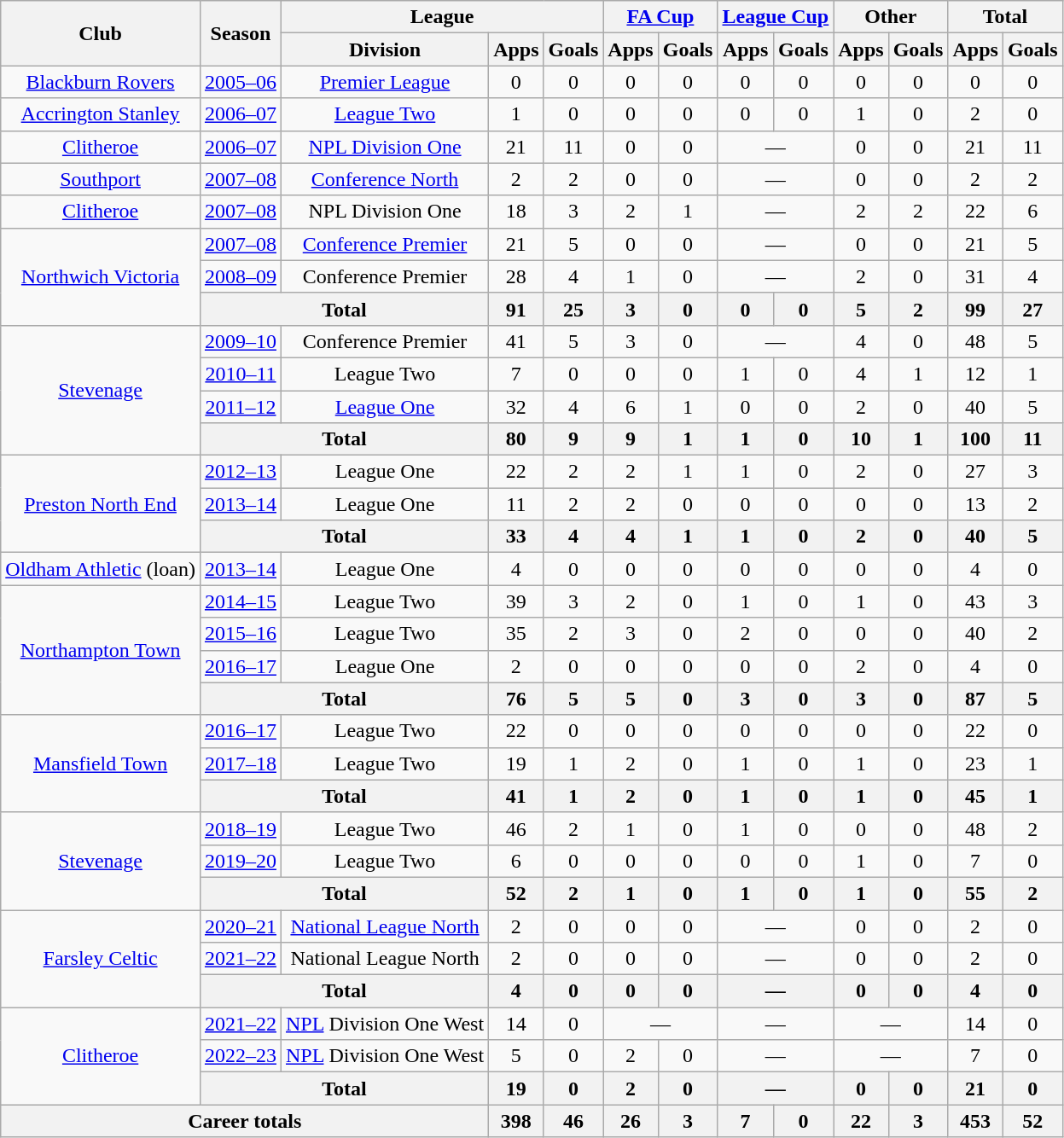<table class="wikitable" style="text-align: center;">
<tr>
<th rowspan="2">Club</th>
<th rowspan="2">Season</th>
<th colspan="3">League</th>
<th colspan="2"><a href='#'>FA Cup</a></th>
<th colspan="2"><a href='#'>League Cup</a></th>
<th colspan="2">Other</th>
<th colspan="2">Total</th>
</tr>
<tr>
<th>Division</th>
<th>Apps</th>
<th>Goals</th>
<th>Apps</th>
<th>Goals</th>
<th>Apps</th>
<th>Goals</th>
<th>Apps</th>
<th>Goals</th>
<th>Apps</th>
<th>Goals</th>
</tr>
<tr>
<td><a href='#'>Blackburn Rovers</a></td>
<td><a href='#'>2005–06</a></td>
<td><a href='#'>Premier League</a></td>
<td>0</td>
<td>0</td>
<td>0</td>
<td>0</td>
<td>0</td>
<td>0</td>
<td>0</td>
<td>0</td>
<td>0</td>
<td>0</td>
</tr>
<tr>
<td><a href='#'>Accrington Stanley</a></td>
<td><a href='#'>2006–07</a></td>
<td><a href='#'>League Two</a></td>
<td>1</td>
<td>0</td>
<td>0</td>
<td>0</td>
<td>0</td>
<td>0</td>
<td>1</td>
<td>0</td>
<td>2</td>
<td>0</td>
</tr>
<tr>
<td><a href='#'>Clitheroe</a></td>
<td><a href='#'>2006–07</a></td>
<td><a href='#'>NPL Division One</a></td>
<td>21</td>
<td>11</td>
<td>0</td>
<td>0</td>
<td colspan="2">—</td>
<td>0</td>
<td>0</td>
<td>21</td>
<td>11</td>
</tr>
<tr>
<td><a href='#'>Southport</a></td>
<td><a href='#'>2007–08</a></td>
<td><a href='#'>Conference North</a></td>
<td>2</td>
<td>2</td>
<td>0</td>
<td>0</td>
<td colspan="2">—</td>
<td>0</td>
<td>0</td>
<td>2</td>
<td>2</td>
</tr>
<tr>
<td><a href='#'>Clitheroe</a></td>
<td align="center"><a href='#'>2007–08</a></td>
<td>NPL Division One</td>
<td>18</td>
<td>3</td>
<td>2</td>
<td>1</td>
<td colspan="2">—</td>
<td>2</td>
<td>2</td>
<td>22</td>
<td>6</td>
</tr>
<tr>
<td rowspan="3"><a href='#'>Northwich Victoria</a></td>
<td><a href='#'>2007–08</a></td>
<td><a href='#'>Conference Premier</a></td>
<td>21</td>
<td>5</td>
<td>0</td>
<td>0</td>
<td colspan="2">—</td>
<td>0</td>
<td>0</td>
<td>21</td>
<td>5</td>
</tr>
<tr>
<td><a href='#'>2008–09</a></td>
<td>Conference Premier</td>
<td>28</td>
<td>4</td>
<td>1</td>
<td>0</td>
<td colspan="2">—</td>
<td>2</td>
<td>0</td>
<td>31</td>
<td>4</td>
</tr>
<tr>
<th colspan=2>Total</th>
<th>91</th>
<th>25</th>
<th>3</th>
<th>0</th>
<th>0</th>
<th>0</th>
<th>5</th>
<th>2</th>
<th>99</th>
<th>27</th>
</tr>
<tr>
<td rowspan=4><a href='#'>Stevenage</a></td>
<td><a href='#'>2009–10</a></td>
<td>Conference Premier</td>
<td>41</td>
<td>5</td>
<td>3</td>
<td>0</td>
<td colspan="2">—</td>
<td>4</td>
<td>0</td>
<td>48</td>
<td>5</td>
</tr>
<tr>
<td><a href='#'>2010–11</a></td>
<td>League Two</td>
<td>7</td>
<td>0</td>
<td>0</td>
<td>0</td>
<td>1</td>
<td>0</td>
<td>4</td>
<td>1</td>
<td>12</td>
<td>1</td>
</tr>
<tr>
<td><a href='#'>2011–12</a></td>
<td><a href='#'>League One</a></td>
<td>32</td>
<td>4</td>
<td>6</td>
<td>1</td>
<td>0</td>
<td>0</td>
<td>2</td>
<td>0</td>
<td>40</td>
<td>5</td>
</tr>
<tr>
<th colspan=2>Total</th>
<th>80</th>
<th>9</th>
<th>9</th>
<th>1</th>
<th>1</th>
<th>0</th>
<th>10</th>
<th>1</th>
<th>100</th>
<th>11</th>
</tr>
<tr>
<td rowspan=3><a href='#'>Preston North End</a></td>
<td><a href='#'>2012–13</a></td>
<td>League One</td>
<td>22</td>
<td>2</td>
<td>2</td>
<td>1</td>
<td>1</td>
<td>0</td>
<td>2</td>
<td>0</td>
<td>27</td>
<td>3</td>
</tr>
<tr>
<td><a href='#'>2013–14</a></td>
<td>League One</td>
<td>11</td>
<td>2</td>
<td>2</td>
<td>0</td>
<td>0</td>
<td>0</td>
<td>0</td>
<td>0</td>
<td>13</td>
<td>2</td>
</tr>
<tr>
<th colspan=2>Total</th>
<th>33</th>
<th>4</th>
<th>4</th>
<th>1</th>
<th>1</th>
<th>0</th>
<th>2</th>
<th>0</th>
<th>40</th>
<th>5</th>
</tr>
<tr>
<td><a href='#'>Oldham Athletic</a> (loan)</td>
<td><a href='#'>2013–14</a></td>
<td>League One</td>
<td>4</td>
<td>0</td>
<td>0</td>
<td>0</td>
<td>0</td>
<td>0</td>
<td>0</td>
<td>0</td>
<td>4</td>
<td>0</td>
</tr>
<tr>
<td rowspan=4><a href='#'>Northampton Town</a></td>
<td><a href='#'>2014–15</a></td>
<td>League Two</td>
<td>39</td>
<td>3</td>
<td>2</td>
<td>0</td>
<td>1</td>
<td>0</td>
<td>1</td>
<td>0</td>
<td>43</td>
<td>3</td>
</tr>
<tr>
<td><a href='#'>2015–16</a></td>
<td>League Two</td>
<td>35</td>
<td>2</td>
<td>3</td>
<td>0</td>
<td>2</td>
<td>0</td>
<td>0</td>
<td>0</td>
<td>40</td>
<td>2</td>
</tr>
<tr>
<td><a href='#'>2016–17</a></td>
<td>League One</td>
<td>2</td>
<td>0</td>
<td>0</td>
<td>0</td>
<td>0</td>
<td>0</td>
<td>2</td>
<td>0</td>
<td>4</td>
<td>0</td>
</tr>
<tr>
<th colspan=2>Total</th>
<th>76</th>
<th>5</th>
<th>5</th>
<th>0</th>
<th>3</th>
<th>0</th>
<th>3</th>
<th>0</th>
<th>87</th>
<th>5</th>
</tr>
<tr>
<td rowspan=3><a href='#'>Mansfield Town</a></td>
<td><a href='#'>2016–17</a></td>
<td>League Two</td>
<td>22</td>
<td>0</td>
<td>0</td>
<td>0</td>
<td>0</td>
<td>0</td>
<td>0</td>
<td>0</td>
<td>22</td>
<td>0</td>
</tr>
<tr>
<td><a href='#'>2017–18</a></td>
<td>League Two</td>
<td>19</td>
<td>1</td>
<td>2</td>
<td>0</td>
<td>1</td>
<td>0</td>
<td>1</td>
<td>0</td>
<td>23</td>
<td>1</td>
</tr>
<tr>
<th colspan=2>Total</th>
<th>41</th>
<th>1</th>
<th>2</th>
<th>0</th>
<th>1</th>
<th>0</th>
<th>1</th>
<th>0</th>
<th>45</th>
<th>1</th>
</tr>
<tr>
<td rowspan=3><a href='#'>Stevenage</a></td>
<td><a href='#'>2018–19</a></td>
<td>League Two</td>
<td>46</td>
<td>2</td>
<td>1</td>
<td>0</td>
<td>1</td>
<td>0</td>
<td>0</td>
<td>0</td>
<td>48</td>
<td>2</td>
</tr>
<tr>
<td><a href='#'>2019–20</a></td>
<td>League Two</td>
<td>6</td>
<td>0</td>
<td>0</td>
<td>0</td>
<td>0</td>
<td>0</td>
<td>1</td>
<td>0</td>
<td>7</td>
<td>0</td>
</tr>
<tr>
<th colspan=2>Total</th>
<th>52</th>
<th>2</th>
<th>1</th>
<th>0</th>
<th>1</th>
<th>0</th>
<th>1</th>
<th>0</th>
<th>55</th>
<th>2</th>
</tr>
<tr>
<td rowspan=3><a href='#'>Farsley Celtic</a></td>
<td><a href='#'>2020–21</a></td>
<td><a href='#'>National League North</a></td>
<td>2</td>
<td>0</td>
<td>0</td>
<td>0</td>
<td colspan="2">—</td>
<td>0</td>
<td>0</td>
<td>2</td>
<td>0</td>
</tr>
<tr>
<td><a href='#'>2021–22</a></td>
<td>National League North</td>
<td>2</td>
<td>0</td>
<td>0</td>
<td>0</td>
<td colspan="2">—</td>
<td>0</td>
<td>0</td>
<td>2</td>
<td>0</td>
</tr>
<tr>
<th colspan=2>Total</th>
<th>4</th>
<th>0</th>
<th>0</th>
<th>0</th>
<th colspan="2">—</th>
<th>0</th>
<th>0</th>
<th>4</th>
<th>0</th>
</tr>
<tr>
<td rowspan=3><a href='#'>Clitheroe</a></td>
<td><a href='#'>2021–22</a></td>
<td><a href='#'>NPL</a> Division One West</td>
<td>14</td>
<td>0</td>
<td colspan="2">—</td>
<td colspan="2">—</td>
<td colspan="2">—</td>
<td>14</td>
<td>0</td>
</tr>
<tr>
<td><a href='#'>2022–23</a></td>
<td><a href='#'>NPL</a> Division One West</td>
<td>5</td>
<td>0</td>
<td>2</td>
<td>0</td>
<td colspan="2">—</td>
<td colspan="2">—</td>
<td>7</td>
<td>0</td>
</tr>
<tr>
<th colspan=2>Total</th>
<th>19</th>
<th>0</th>
<th>2</th>
<th>0</th>
<th colspan="2">—</th>
<th>0</th>
<th>0</th>
<th>21</th>
<th>0</th>
</tr>
<tr>
<th colspan=3>Career totals</th>
<th>398</th>
<th>46</th>
<th>26</th>
<th>3</th>
<th>7</th>
<th>0</th>
<th>22</th>
<th>3</th>
<th>453</th>
<th>52</th>
</tr>
</table>
